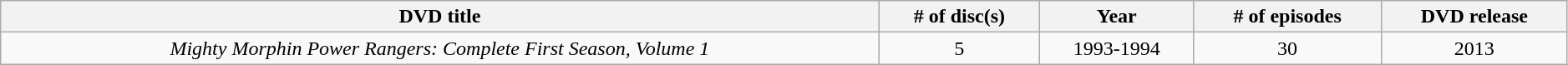<table class="wikitable"  style="width:99%; left:0 auto; text-align:center;">
<tr>
<th>DVD title</th>
<th># of disc(s)</th>
<th>Year</th>
<th># of episodes</th>
<th>DVD release</th>
</tr>
<tr>
<td><em>Mighty Morphin Power Rangers: Complete First Season, Volume 1</em></td>
<td>5</td>
<td>1993-1994</td>
<td>30</td>
<td>2013</td>
</tr>
</table>
